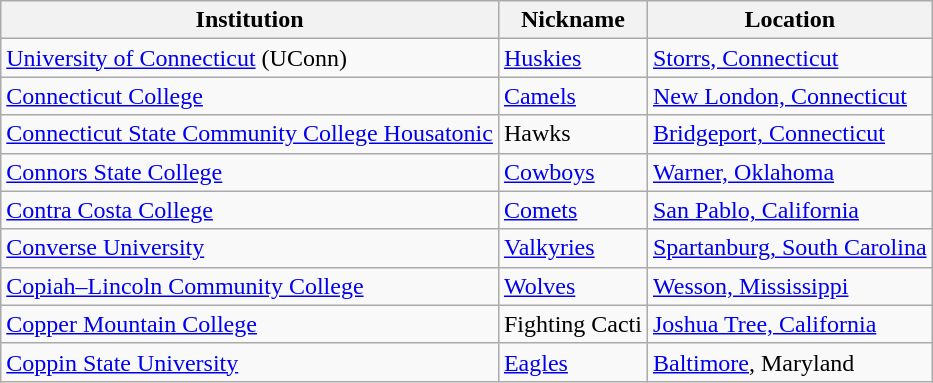<table class="wikitable">
<tr>
<th>Institution</th>
<th>Nickname</th>
<th>Location</th>
</tr>
<tr>
<td><a href='#'>University of Connecticut</a> (UConn)</td>
<td><a href='#'>Huskies</a></td>
<td><a href='#'>Storrs, Connecticut</a></td>
</tr>
<tr>
<td><a href='#'>Connecticut College</a></td>
<td><a href='#'>Camels</a></td>
<td><a href='#'>New London, Connecticut</a></td>
</tr>
<tr>
<td><a href='#'>Connecticut State Community College Housatonic</a></td>
<td>Hawks</td>
<td><a href='#'>Bridgeport, Connecticut</a></td>
</tr>
<tr>
<td><a href='#'>Connors State College</a></td>
<td><a href='#'>Cowboys</a></td>
<td><a href='#'>Warner, Oklahoma</a></td>
</tr>
<tr>
<td><a href='#'>Contra Costa College</a></td>
<td><a href='#'>Comets</a></td>
<td><a href='#'>San Pablo, California</a></td>
</tr>
<tr>
<td><a href='#'>Converse University</a></td>
<td><a href='#'>Valkyries</a></td>
<td><a href='#'>Spartanburg, South Carolina</a></td>
</tr>
<tr>
<td><a href='#'>Copiah–Lincoln Community College</a></td>
<td><a href='#'>Wolves</a></td>
<td><a href='#'>Wesson, Mississippi</a></td>
</tr>
<tr>
<td><a href='#'>Copper Mountain College</a></td>
<td>Fighting Cacti</td>
<td><a href='#'>Joshua Tree, California</a></td>
</tr>
<tr>
<td><a href='#'>Coppin State University</a></td>
<td><a href='#'>Eagles</a></td>
<td><a href='#'>Baltimore</a>, Maryland</td>
</tr>
</table>
